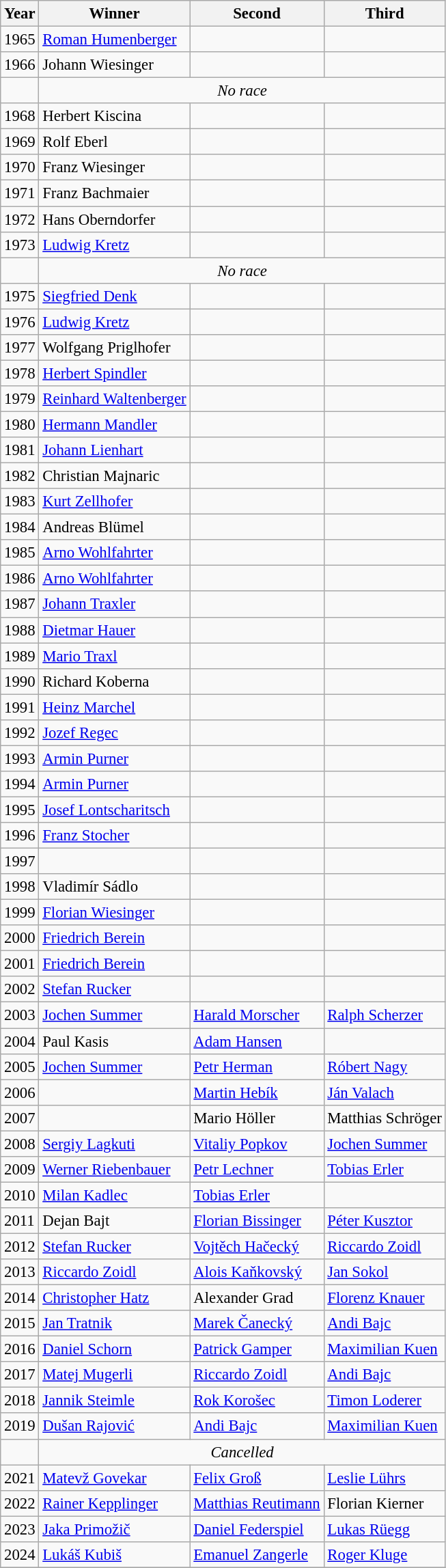<table class="wikitable sortable" style="font-size:95%">
<tr>
<th>Year</th>
<th>Winner</th>
<th>Second</th>
<th>Third</th>
</tr>
<tr>
<td>1965</td>
<td> <a href='#'>Roman Humenberger</a></td>
<td></td>
<td></td>
</tr>
<tr>
<td>1966</td>
<td> Johann Wiesinger</td>
<td></td>
<td></td>
</tr>
<tr>
<td></td>
<td colspan=3 align=center><em>No race</em></td>
</tr>
<tr>
<td>1968</td>
<td> Herbert Kiscina</td>
<td></td>
<td></td>
</tr>
<tr>
<td>1969</td>
<td> Rolf Eberl</td>
<td></td>
<td></td>
</tr>
<tr>
<td>1970</td>
<td> Franz Wiesinger</td>
<td></td>
<td></td>
</tr>
<tr>
<td>1971</td>
<td> Franz Bachmaier</td>
<td></td>
<td></td>
</tr>
<tr>
<td>1972</td>
<td> Hans Oberndorfer</td>
<td></td>
<td></td>
</tr>
<tr>
<td>1973</td>
<td> <a href='#'>Ludwig Kretz</a></td>
<td></td>
<td></td>
</tr>
<tr>
<td></td>
<td colspan=3 align=center><em>No race</em></td>
</tr>
<tr>
<td>1975</td>
<td> <a href='#'>Siegfried Denk</a></td>
<td></td>
<td></td>
</tr>
<tr>
<td>1976</td>
<td> <a href='#'>Ludwig Kretz</a></td>
<td></td>
<td></td>
</tr>
<tr>
<td>1977</td>
<td> Wolfgang Priglhofer</td>
<td></td>
<td></td>
</tr>
<tr>
<td>1978</td>
<td> <a href='#'>Herbert Spindler</a></td>
<td></td>
<td></td>
</tr>
<tr>
<td>1979</td>
<td> <a href='#'>Reinhard Waltenberger</a></td>
<td></td>
<td></td>
</tr>
<tr>
<td>1980</td>
<td> <a href='#'>Hermann Mandler</a></td>
<td></td>
<td></td>
</tr>
<tr>
<td>1981</td>
<td> <a href='#'>Johann Lienhart</a></td>
<td></td>
<td></td>
</tr>
<tr>
<td>1982</td>
<td> Christian Majnaric</td>
<td></td>
<td></td>
</tr>
<tr>
<td>1983</td>
<td> <a href='#'>Kurt Zellhofer</a></td>
<td></td>
<td></td>
</tr>
<tr>
<td>1984</td>
<td> Andreas Blümel</td>
<td></td>
<td></td>
</tr>
<tr>
<td>1985</td>
<td> <a href='#'>Arno Wohlfahrter</a></td>
<td></td>
<td></td>
</tr>
<tr>
<td>1986</td>
<td> <a href='#'>Arno Wohlfahrter</a></td>
<td></td>
<td></td>
</tr>
<tr>
<td>1987</td>
<td> <a href='#'>Johann Traxler</a></td>
<td></td>
<td></td>
</tr>
<tr>
<td>1988</td>
<td> <a href='#'>Dietmar Hauer</a></td>
<td></td>
<td></td>
</tr>
<tr>
<td>1989</td>
<td> <a href='#'>Mario Traxl</a></td>
<td></td>
<td></td>
</tr>
<tr>
<td>1990</td>
<td> Richard Koberna</td>
<td></td>
<td></td>
</tr>
<tr>
<td>1991</td>
<td> <a href='#'>Heinz Marchel</a></td>
<td></td>
<td></td>
</tr>
<tr>
<td>1992</td>
<td> <a href='#'>Jozef Regec</a></td>
<td></td>
<td></td>
</tr>
<tr>
<td>1993</td>
<td> <a href='#'>Armin Purner</a></td>
<td></td>
<td></td>
</tr>
<tr>
<td>1994</td>
<td> <a href='#'>Armin Purner</a></td>
<td></td>
<td></td>
</tr>
<tr>
<td>1995</td>
<td> <a href='#'>Josef Lontscharitsch</a></td>
<td></td>
<td></td>
</tr>
<tr>
<td>1996</td>
<td> <a href='#'>Franz Stocher</a></td>
<td></td>
<td></td>
</tr>
<tr>
<td>1997</td>
<td> </td>
<td></td>
<td></td>
</tr>
<tr>
<td>1998</td>
<td> Vladimír Sádlo</td>
<td></td>
<td></td>
</tr>
<tr>
<td>1999</td>
<td> <a href='#'>Florian Wiesinger</a></td>
<td></td>
<td></td>
</tr>
<tr>
<td>2000</td>
<td> <a href='#'>Friedrich Berein</a></td>
<td></td>
<td></td>
</tr>
<tr>
<td>2001</td>
<td> <a href='#'>Friedrich Berein</a></td>
<td></td>
<td></td>
</tr>
<tr>
<td>2002</td>
<td> <a href='#'>Stefan Rucker</a></td>
<td></td>
<td></td>
</tr>
<tr>
<td>2003</td>
<td> <a href='#'>Jochen Summer</a></td>
<td> <a href='#'>Harald Morscher</a></td>
<td> <a href='#'>Ralph Scherzer</a></td>
</tr>
<tr>
<td>2004</td>
<td> Paul Kasis</td>
<td> <a href='#'>Adam Hansen</a></td>
<td> </td>
</tr>
<tr>
<td>2005</td>
<td> <a href='#'>Jochen Summer</a></td>
<td> <a href='#'>Petr Herman</a></td>
<td> <a href='#'>Róbert Nagy</a></td>
</tr>
<tr>
<td>2006</td>
<td> </td>
<td> <a href='#'>Martin Hebík</a></td>
<td> <a href='#'>Ján Valach</a></td>
</tr>
<tr>
<td>2007</td>
<td> </td>
<td> Mario Höller</td>
<td> Matthias Schröger</td>
</tr>
<tr>
<td>2008</td>
<td> <a href='#'>Sergiy Lagkuti</a></td>
<td> <a href='#'>Vitaliy Popkov</a></td>
<td> <a href='#'>Jochen Summer</a></td>
</tr>
<tr>
<td>2009</td>
<td> <a href='#'>Werner Riebenbauer</a></td>
<td> <a href='#'>Petr Lechner</a></td>
<td> <a href='#'>Tobias Erler</a></td>
</tr>
<tr>
<td>2010</td>
<td> <a href='#'>Milan Kadlec</a></td>
<td> <a href='#'>Tobias Erler</a></td>
<td> </td>
</tr>
<tr>
<td>2011</td>
<td> Dejan Bajt</td>
<td> <a href='#'>Florian Bissinger</a></td>
<td> <a href='#'>Péter Kusztor</a></td>
</tr>
<tr>
<td>2012</td>
<td> <a href='#'>Stefan Rucker</a></td>
<td> <a href='#'>Vojtěch Hačecký</a></td>
<td> <a href='#'>Riccardo Zoidl</a></td>
</tr>
<tr>
<td>2013</td>
<td> <a href='#'>Riccardo Zoidl</a></td>
<td> <a href='#'>Alois Kaňkovský</a></td>
<td> <a href='#'>Jan Sokol</a></td>
</tr>
<tr>
<td>2014</td>
<td> <a href='#'>Christopher Hatz</a></td>
<td> Alexander Grad</td>
<td> <a href='#'>Florenz Knauer</a></td>
</tr>
<tr>
<td>2015</td>
<td> <a href='#'>Jan Tratnik</a></td>
<td> <a href='#'>Marek Čanecký</a></td>
<td> <a href='#'>Andi Bajc</a></td>
</tr>
<tr>
<td>2016</td>
<td> <a href='#'>Daniel Schorn</a></td>
<td> <a href='#'>Patrick Gamper</a></td>
<td> <a href='#'>Maximilian Kuen</a></td>
</tr>
<tr>
<td>2017</td>
<td> <a href='#'>Matej Mugerli</a></td>
<td> <a href='#'>Riccardo Zoidl</a></td>
<td> <a href='#'>Andi Bajc</a></td>
</tr>
<tr>
<td>2018</td>
<td> <a href='#'>Jannik Steimle</a></td>
<td> <a href='#'>Rok Korošec</a></td>
<td> <a href='#'>Timon Loderer</a></td>
</tr>
<tr>
<td>2019</td>
<td> <a href='#'>Dušan Rajović</a></td>
<td> <a href='#'>Andi Bajc</a></td>
<td> <a href='#'>Maximilian Kuen</a></td>
</tr>
<tr>
<td></td>
<td colspan=3 align=center><em>Cancelled</em></td>
</tr>
<tr>
<td>2021</td>
<td> <a href='#'>Matevž Govekar</a></td>
<td> <a href='#'>Felix Groß</a></td>
<td> <a href='#'>Leslie Lührs</a></td>
</tr>
<tr>
<td>2022</td>
<td> <a href='#'>Rainer Kepplinger</a></td>
<td> <a href='#'>Matthias Reutimann</a></td>
<td> Florian Kierner</td>
</tr>
<tr>
<td>2023</td>
<td> <a href='#'>Jaka Primožič</a></td>
<td> <a href='#'>Daniel Federspiel</a></td>
<td> <a href='#'>Lukas Rüegg</a></td>
</tr>
<tr>
<td>2024</td>
<td> <a href='#'>Lukáš Kubiš</a></td>
<td> <a href='#'>Emanuel Zangerle</a></td>
<td> <a href='#'>Roger Kluge</a></td>
</tr>
<tr>
</tr>
</table>
